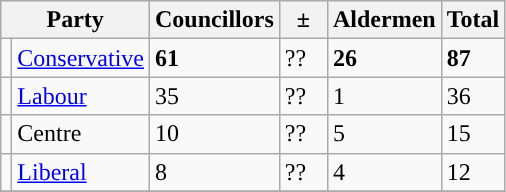<table class="wikitable">
<tr>
<th colspan="2">Party</th>
<th>Councillors</th>
<th>  ±  </th>
<th>Aldermen</th>
<th>Total</th>
</tr>
<tr>
<td style="background-color: "></td>
<td><a href='#'>Conservative</a></td>
<td><strong>61</strong></td>
<td>??</td>
<td><strong>26</strong></td>
<td><strong>87</strong></td>
</tr>
<tr>
<td style="background-color: "></td>
<td><a href='#'>Labour</a></td>
<td>35</td>
<td>??</td>
<td>1</td>
<td>36</td>
</tr>
<tr>
<td style="background-color: "></td>
<td>Centre</td>
<td>10</td>
<td>??</td>
<td>5</td>
<td>15</td>
</tr>
<tr>
<td style="background-color: "></td>
<td><a href='#'>Liberal</a></td>
<td>8</td>
<td>??</td>
<td>4</td>
<td>12</td>
</tr>
<tr>
</tr>
</table>
